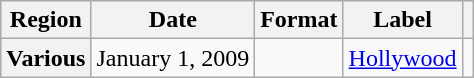<table class="wikitable plainrowheaders">
<tr>
<th scope="col">Region</th>
<th scope="col">Date</th>
<th scope="col">Format</th>
<th scope="col">Label</th>
<th scope="col"></th>
</tr>
<tr>
<th scope="row">Various</th>
<td>January 1, 2009</td>
<td></td>
<td><a href='#'>Hollywood</a></td>
<td></td>
</tr>
</table>
